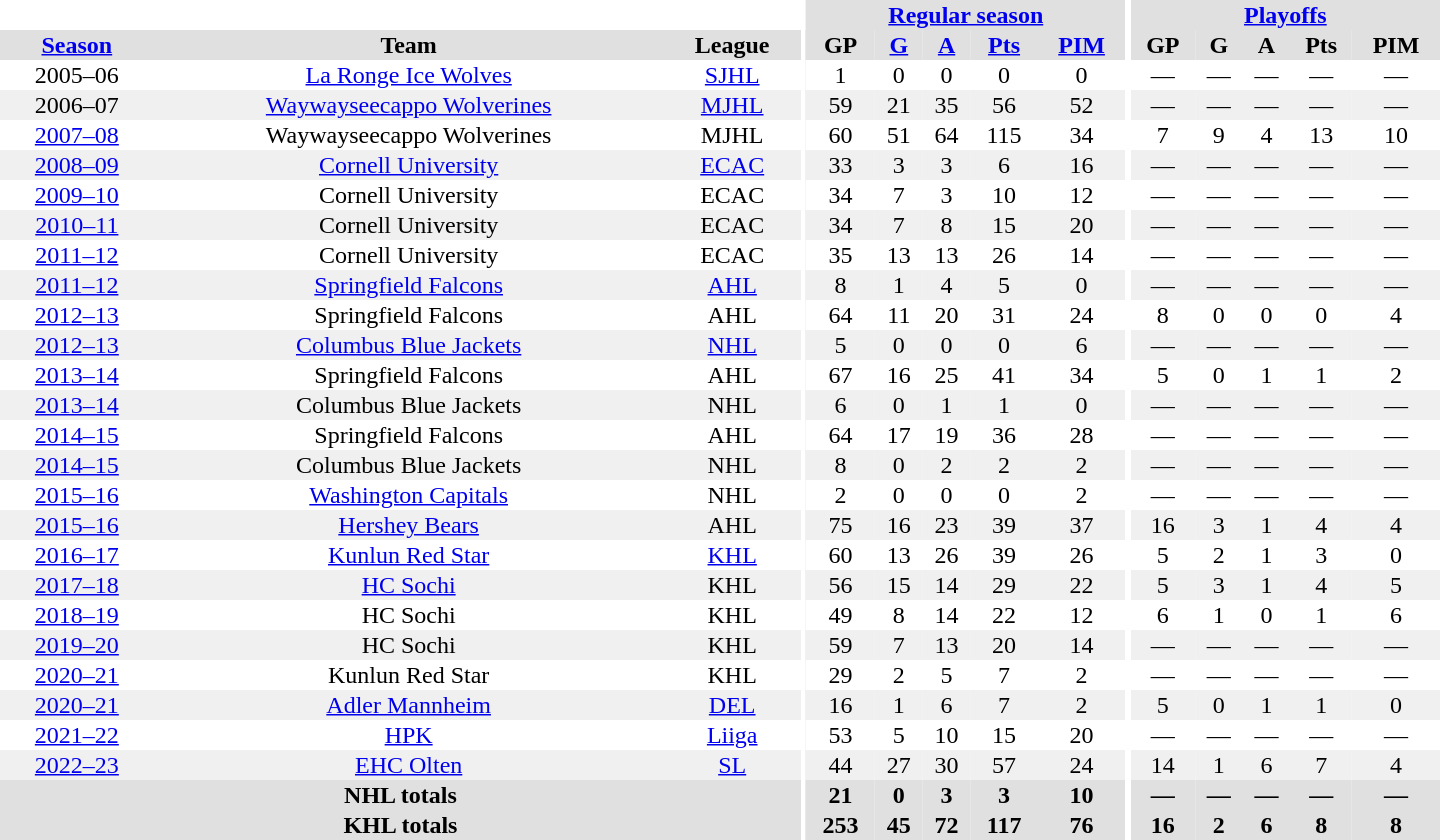<table border="0" cellpadding="1" cellspacing="0" style="text-align:center; width:60em">
<tr bgcolor="#e0e0e0">
<th colspan="3" bgcolor="#ffffff"></th>
<th rowspan="99" bgcolor="#ffffff"></th>
<th colspan="5"><a href='#'>Regular season</a></th>
<th rowspan="99" bgcolor="#ffffff"></th>
<th colspan="5"><a href='#'>Playoffs</a></th>
</tr>
<tr bgcolor="#e0e0e0">
<th><a href='#'>Season</a></th>
<th>Team</th>
<th>League</th>
<th>GP</th>
<th><a href='#'>G</a></th>
<th><a href='#'>A</a></th>
<th><a href='#'>Pts</a></th>
<th><a href='#'>PIM</a></th>
<th>GP</th>
<th>G</th>
<th>A</th>
<th>Pts</th>
<th>PIM</th>
</tr>
<tr ALIGN="centre">
<td>2005–06</td>
<td><a href='#'>La Ronge Ice Wolves</a></td>
<td><a href='#'>SJHL</a></td>
<td>1</td>
<td>0</td>
<td>0</td>
<td>0</td>
<td>0</td>
<td>—</td>
<td>—</td>
<td>—</td>
<td>—</td>
<td>—</td>
</tr>
<tr ALIGN="centre" bgcolor="#f0f0f0">
<td>2006–07</td>
<td><a href='#'>Waywayseecappo Wolverines</a></td>
<td><a href='#'>MJHL</a></td>
<td>59</td>
<td>21</td>
<td>35</td>
<td>56</td>
<td>52</td>
<td>—</td>
<td>—</td>
<td>—</td>
<td>—</td>
<td>—</td>
</tr>
<tr ALIGN="centre">
<td><a href='#'>2007–08</a></td>
<td>Waywayseecappo Wolverines</td>
<td>MJHL</td>
<td>60</td>
<td>51</td>
<td>64</td>
<td>115</td>
<td>34</td>
<td>7</td>
<td>9</td>
<td>4</td>
<td>13</td>
<td>10</td>
</tr>
<tr ALIGN="centre" bgcolor="#f0f0f0">
<td><a href='#'>2008–09</a></td>
<td><a href='#'>Cornell University</a></td>
<td><a href='#'>ECAC</a></td>
<td>33</td>
<td>3</td>
<td>3</td>
<td>6</td>
<td>16</td>
<td>—</td>
<td>—</td>
<td>—</td>
<td>—</td>
<td>—</td>
</tr>
<tr ALIGN="centre">
<td><a href='#'>2009–10</a></td>
<td>Cornell University</td>
<td>ECAC</td>
<td>34</td>
<td>7</td>
<td>3</td>
<td>10</td>
<td>12</td>
<td>—</td>
<td>—</td>
<td>—</td>
<td>—</td>
<td>—</td>
</tr>
<tr ALIGN="centre" bgcolor="#f0f0f0">
<td><a href='#'>2010–11</a></td>
<td>Cornell University</td>
<td>ECAC</td>
<td>34</td>
<td>7</td>
<td>8</td>
<td>15</td>
<td>20</td>
<td>—</td>
<td>—</td>
<td>—</td>
<td>—</td>
<td>—</td>
</tr>
<tr ALIGN="centre">
<td><a href='#'>2011–12</a></td>
<td>Cornell University</td>
<td>ECAC</td>
<td>35</td>
<td>13</td>
<td>13</td>
<td>26</td>
<td>14</td>
<td>—</td>
<td>—</td>
<td>—</td>
<td>—</td>
<td>—</td>
</tr>
<tr ALIGN="centre" bgcolor="#f0f0f0">
<td><a href='#'>2011–12</a></td>
<td><a href='#'>Springfield Falcons</a></td>
<td><a href='#'>AHL</a></td>
<td>8</td>
<td>1</td>
<td>4</td>
<td>5</td>
<td>0</td>
<td>—</td>
<td>—</td>
<td>—</td>
<td>—</td>
<td>—</td>
</tr>
<tr ALIGN="centre">
<td><a href='#'>2012–13</a></td>
<td>Springfield Falcons</td>
<td>AHL</td>
<td>64</td>
<td>11</td>
<td>20</td>
<td>31</td>
<td>24</td>
<td>8</td>
<td>0</td>
<td>0</td>
<td>0</td>
<td>4</td>
</tr>
<tr ALIGN="centre" bgcolor="#f0f0f0">
<td><a href='#'>2012–13</a></td>
<td><a href='#'>Columbus Blue Jackets</a></td>
<td><a href='#'>NHL</a></td>
<td>5</td>
<td>0</td>
<td>0</td>
<td>0</td>
<td>6</td>
<td>—</td>
<td>—</td>
<td>—</td>
<td>—</td>
<td>—</td>
</tr>
<tr ALIGN="centre">
<td><a href='#'>2013–14</a></td>
<td>Springfield Falcons</td>
<td>AHL</td>
<td>67</td>
<td>16</td>
<td>25</td>
<td>41</td>
<td>34</td>
<td>5</td>
<td>0</td>
<td>1</td>
<td>1</td>
<td>2</td>
</tr>
<tr ALIGN="centre" bgcolor="#f0f0f0">
<td><a href='#'>2013–14</a></td>
<td>Columbus Blue Jackets</td>
<td>NHL</td>
<td>6</td>
<td>0</td>
<td>1</td>
<td>1</td>
<td>0</td>
<td>—</td>
<td>—</td>
<td>—</td>
<td>—</td>
<td>—</td>
</tr>
<tr ALIGN="centre">
<td><a href='#'>2014–15</a></td>
<td>Springfield Falcons</td>
<td>AHL</td>
<td>64</td>
<td>17</td>
<td>19</td>
<td>36</td>
<td>28</td>
<td>—</td>
<td>—</td>
<td>—</td>
<td>—</td>
<td>—</td>
</tr>
<tr ALIGN="centre"   bgcolor="#f0f0f0">
<td><a href='#'>2014–15</a></td>
<td>Columbus Blue Jackets</td>
<td>NHL</td>
<td>8</td>
<td>0</td>
<td>2</td>
<td>2</td>
<td>2</td>
<td>—</td>
<td>—</td>
<td>—</td>
<td>—</td>
<td>—</td>
</tr>
<tr ALIGN="centre">
<td><a href='#'>2015–16</a></td>
<td><a href='#'>Washington Capitals</a></td>
<td>NHL</td>
<td>2</td>
<td>0</td>
<td>0</td>
<td>0</td>
<td>2</td>
<td>—</td>
<td>—</td>
<td>—</td>
<td>—</td>
<td>—</td>
</tr>
<tr ALIGN="centre" bgcolor="#f0f0f0">
<td><a href='#'>2015–16</a></td>
<td><a href='#'>Hershey Bears</a></td>
<td>AHL</td>
<td>75</td>
<td>16</td>
<td>23</td>
<td>39</td>
<td>37</td>
<td>16</td>
<td>3</td>
<td>1</td>
<td>4</td>
<td>4</td>
</tr>
<tr ALIGN="centre">
<td><a href='#'>2016–17</a></td>
<td><a href='#'>Kunlun Red Star</a></td>
<td><a href='#'>KHL</a></td>
<td>60</td>
<td>13</td>
<td>26</td>
<td>39</td>
<td>26</td>
<td>5</td>
<td>2</td>
<td>1</td>
<td>3</td>
<td>0</td>
</tr>
<tr ALIGN="centre" bgcolor="#f0f0f0">
<td><a href='#'>2017–18</a></td>
<td><a href='#'>HC Sochi</a></td>
<td>KHL</td>
<td>56</td>
<td>15</td>
<td>14</td>
<td>29</td>
<td>22</td>
<td>5</td>
<td>3</td>
<td>1</td>
<td>4</td>
<td>5</td>
</tr>
<tr ALIGN="centre">
<td><a href='#'>2018–19</a></td>
<td>HC Sochi</td>
<td>KHL</td>
<td>49</td>
<td>8</td>
<td>14</td>
<td>22</td>
<td>12</td>
<td>6</td>
<td>1</td>
<td>0</td>
<td>1</td>
<td>6</td>
</tr>
<tr ALIGN="centre"   bgcolor="#f0f0f0">
<td><a href='#'>2019–20</a></td>
<td>HC Sochi</td>
<td>KHL</td>
<td>59</td>
<td>7</td>
<td>13</td>
<td>20</td>
<td>14</td>
<td>—</td>
<td>—</td>
<td>—</td>
<td>—</td>
<td>—</td>
</tr>
<tr ALIGN="centre">
<td><a href='#'>2020–21</a></td>
<td>Kunlun Red Star</td>
<td>KHL</td>
<td>29</td>
<td>2</td>
<td>5</td>
<td>7</td>
<td>2</td>
<td>—</td>
<td>—</td>
<td>—</td>
<td>—</td>
<td>—</td>
</tr>
<tr ALIGN="centre"   bgcolor="#f0f0f0">
<td><a href='#'>2020–21</a></td>
<td><a href='#'>Adler Mannheim</a></td>
<td><a href='#'>DEL</a></td>
<td>16</td>
<td>1</td>
<td>6</td>
<td>7</td>
<td>2</td>
<td>5</td>
<td>0</td>
<td>1</td>
<td>1</td>
<td>0</td>
</tr>
<tr ALIGN="centre">
<td><a href='#'>2021–22</a></td>
<td><a href='#'>HPK</a></td>
<td><a href='#'>Liiga</a></td>
<td>53</td>
<td>5</td>
<td>10</td>
<td>15</td>
<td>20</td>
<td>—</td>
<td>—</td>
<td>—</td>
<td>—</td>
<td>—</td>
</tr>
<tr ALIGN="centre"   bgcolor="#f0f0f0">
<td><a href='#'>2022–23</a></td>
<td><a href='#'>EHC Olten</a></td>
<td><a href='#'>SL</a></td>
<td>44</td>
<td>27</td>
<td>30</td>
<td>57</td>
<td>24</td>
<td>14</td>
<td>1</td>
<td>6</td>
<td>7</td>
<td>4</td>
</tr>
<tr bgcolor="#e0e0e0">
<th colspan="3">NHL totals</th>
<th>21</th>
<th>0</th>
<th>3</th>
<th>3</th>
<th>10</th>
<th>—</th>
<th>—</th>
<th>—</th>
<th>—</th>
<th>—</th>
</tr>
<tr bgcolor="#e0e0e0">
<th colspan="3">KHL totals</th>
<th>253</th>
<th>45</th>
<th>72</th>
<th>117</th>
<th>76</th>
<th>16</th>
<th>2</th>
<th>6</th>
<th>8</th>
<th>8</th>
</tr>
</table>
